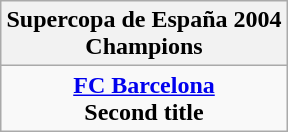<table class=wikitable style="text-align:center; margin:auto">
<tr>
<th>Supercopa de España 2004 <br> Champions</th>
</tr>
<tr>
<td><strong><a href='#'>FC Barcelona</a></strong> <br> <strong>Second title</strong></td>
</tr>
</table>
